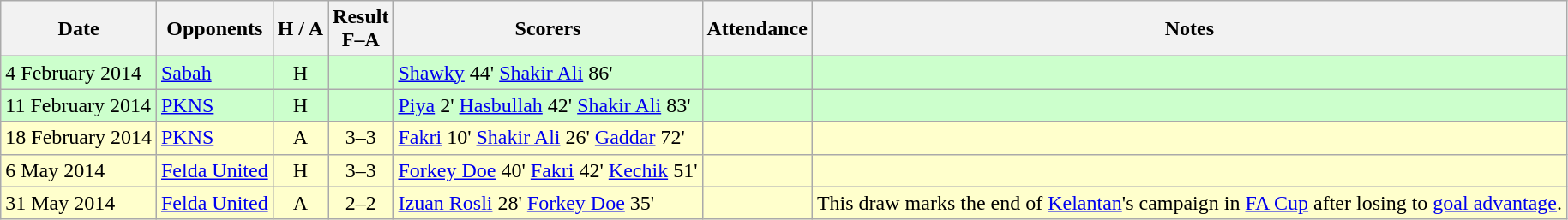<table class="wikitable" style="text-align:center">
<tr>
<th>Date</th>
<th>Opponents</th>
<th>H / A</th>
<th>Result<br>F–A</th>
<th>Scorers</th>
<th>Attendance</th>
<th>Notes</th>
</tr>
<tr bgcolor="#ccffcc">
<td align="left">4 February 2014</td>
<td align="left">  <a href='#'>Sabah</a></td>
<td>H</td>
<td></td>
<td align="left"><a href='#'>Shawky</a> 44' <a href='#'>Shakir Ali</a> 86'</td>
<td></td>
<td></td>
</tr>
<tr bgcolor="#ccffcc">
<td align="left">11 February 2014</td>
<td align="left">  <a href='#'>PKNS</a></td>
<td>H</td>
<td></td>
<td align="left"><a href='#'>Piya</a> 2' <a href='#'>Hasbullah</a> 42' <a href='#'>Shakir Ali</a> 83'</td>
<td></td>
<td></td>
</tr>
<tr bgcolor="#ffffcc">
<td align="left">18 February 2014</td>
<td align="left">  <a href='#'>PKNS</a></td>
<td>A</td>
<td>3–3</td>
<td align="left"><a href='#'>Fakri</a> 10' <a href='#'>Shakir Ali</a> 26' <a href='#'>Gaddar</a> 72'</td>
<td></td>
<td></td>
</tr>
<tr bgcolor="#ffffcc">
<td align="left">6 May 2014</td>
<td align="left">  <a href='#'>Felda United</a></td>
<td>H</td>
<td>3–3</td>
<td align="left"><a href='#'>Forkey Doe</a> 40' <a href='#'>Fakri</a> 42' <a href='#'>Kechik</a> 51'</td>
<td></td>
<td></td>
</tr>
<tr bgcolor="#ffffcc">
<td align="left">31 May 2014</td>
<td align="left">  <a href='#'>Felda United</a></td>
<td>A</td>
<td>2–2</td>
<td align="left"><a href='#'>Izuan Rosli</a> 28' <a href='#'>Forkey Doe</a> 35'</td>
<td></td>
<td align="left">This draw marks the end of <a href='#'>Kelantan</a>'s campaign in <a href='#'>FA Cup</a> after losing to <a href='#'>goal advantage</a>.</td>
</tr>
</table>
